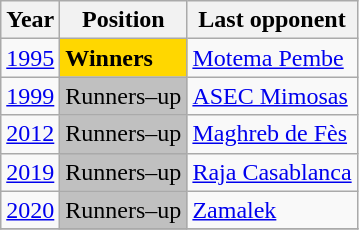<table class="wikitable">
<tr>
<th>Year</th>
<th>Position</th>
<th>Last opponent</th>
</tr>
<tr>
<td><a href='#'>1995</a></td>
<td style="background:gold;"><strong>Winners</strong></td>
<td> <a href='#'>Motema Pembe</a></td>
</tr>
<tr>
<td><a href='#'>1999</a></td>
<td style="background:silver;">Runners–up</td>
<td> <a href='#'>ASEC Mimosas</a></td>
</tr>
<tr>
<td><a href='#'>2012</a></td>
<td style="background:silver;">Runners–up</td>
<td> <a href='#'>Maghreb de Fès</a></td>
</tr>
<tr>
<td><a href='#'>2019</a></td>
<td style="background:silver;">Runners–up</td>
<td> <a href='#'>Raja Casablanca</a></td>
</tr>
<tr>
<td><a href='#'>2020</a></td>
<td style="background:silver;">Runners–up</td>
<td> <a href='#'>Zamalek</a></td>
</tr>
<tr>
</tr>
</table>
